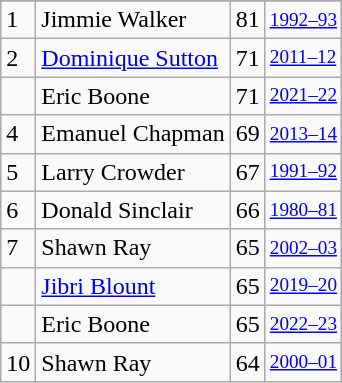<table class="wikitable">
<tr>
</tr>
<tr>
<td>1</td>
<td>Jimmie Walker</td>
<td>81</td>
<td style="font-size:80%;"><a href='#'>1992–93</a></td>
</tr>
<tr>
<td>2</td>
<td><a href='#'>Dominique Sutton</a></td>
<td>71</td>
<td style="font-size:80%;"><a href='#'>2011–12</a></td>
</tr>
<tr>
<td></td>
<td>Eric Boone</td>
<td>71</td>
<td style="font-size:80%;"><a href='#'>2021–22</a></td>
</tr>
<tr>
<td>4</td>
<td>Emanuel Chapman</td>
<td>69</td>
<td style="font-size:80%;"><a href='#'>2013–14</a></td>
</tr>
<tr>
<td>5</td>
<td>Larry Crowder</td>
<td>67</td>
<td style="font-size:80%;"><a href='#'>1991–92</a></td>
</tr>
<tr>
<td>6</td>
<td>Donald Sinclair</td>
<td>66</td>
<td style="font-size:80%;"><a href='#'>1980–81</a></td>
</tr>
<tr>
<td>7</td>
<td>Shawn Ray</td>
<td>65</td>
<td style="font-size:80%;"><a href='#'>2002–03</a></td>
</tr>
<tr>
<td></td>
<td><a href='#'>Jibri Blount</a></td>
<td>65</td>
<td style="font-size:80%;"><a href='#'>2019–20</a></td>
</tr>
<tr>
<td></td>
<td>Eric Boone</td>
<td>65</td>
<td style="font-size:80%;"><a href='#'>2022–23</a></td>
</tr>
<tr>
<td>10</td>
<td>Shawn Ray</td>
<td>64</td>
<td style="font-size:80%;"><a href='#'>2000–01</a></td>
</tr>
</table>
